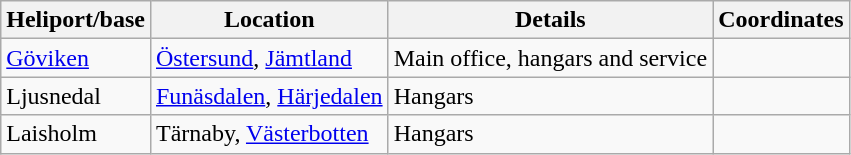<table class="wikitable">
<tr>
<th>Heliport/base</th>
<th>Location</th>
<th>Details</th>
<th>Coordinates</th>
</tr>
<tr>
<td><a href='#'>Göviken</a></td>
<td><a href='#'>Östersund</a>, <a href='#'>Jämtland</a></td>
<td>Main office, hangars and service</td>
<td></td>
</tr>
<tr>
<td>Ljusnedal</td>
<td><a href='#'>Funäsdalen</a>, <a href='#'>Härjedalen</a></td>
<td>Hangars</td>
<td></td>
</tr>
<tr>
<td>Laisholm</td>
<td>Tärnaby, <a href='#'>Västerbotten</a></td>
<td>Hangars</td>
<td></td>
</tr>
</table>
